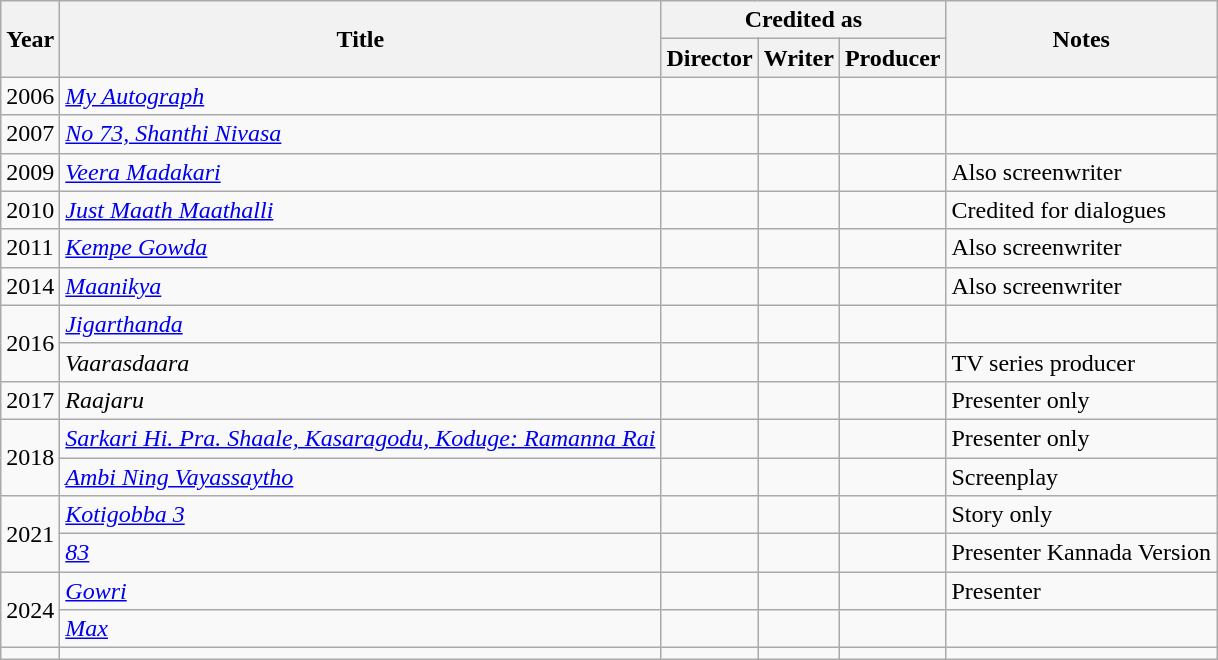<table class="wikitable sortable">
<tr>
<th rowspan="2" scope="col">Year</th>
<th rowspan="2" scope="col">Title</th>
<th colspan="3" scope="col">Credited as</th>
<th rowspan="2" scope="col" class="unsortable">Notes</th>
</tr>
<tr>
<th scope="col">Director</th>
<th scope="col">Writer</th>
<th scope="col">Producer</th>
</tr>
<tr>
<td>2006</td>
<td><em><a href='#'>My Autograph</a></em></td>
<td></td>
<td></td>
<td></td>
<td></td>
</tr>
<tr>
<td>2007</td>
<td><em><a href='#'>No 73, Shanthi Nivasa</a></em></td>
<td></td>
<td></td>
<td></td>
<td></td>
</tr>
<tr>
<td>2009</td>
<td><em><a href='#'>Veera Madakari</a></em></td>
<td></td>
<td></td>
<td></td>
<td>Also screenwriter</td>
</tr>
<tr>
<td>2010</td>
<td><em><a href='#'>Just Maath Maathalli</a></em></td>
<td></td>
<td></td>
<td></td>
<td>Credited for dialogues</td>
</tr>
<tr>
<td>2011</td>
<td><em><a href='#'>Kempe Gowda</a></em></td>
<td></td>
<td></td>
<td></td>
<td>Also screenwriter</td>
</tr>
<tr>
<td>2014</td>
<td><em><a href='#'>Maanikya</a></em></td>
<td></td>
<td></td>
<td></td>
<td>Also screenwriter</td>
</tr>
<tr>
<td rowspan="2">2016</td>
<td><em><a href='#'>Jigarthanda</a></em></td>
<td></td>
<td></td>
<td></td>
<td></td>
</tr>
<tr>
<td><em>Vaarasdaara</em></td>
<td></td>
<td></td>
<td></td>
<td>TV series producer</td>
</tr>
<tr>
<td>2017</td>
<td><em>Raajaru </em></td>
<td></td>
<td></td>
<td></td>
<td>Presenter only</td>
</tr>
<tr>
<td rowspan="2">2018</td>
<td><em><a href='#'>Sarkari Hi. Pra. Shaale, Kasaragodu, Koduge: Ramanna Rai</a></em></td>
<td></td>
<td></td>
<td></td>
<td>Presenter only</td>
</tr>
<tr>
<td><em><a href='#'>Ambi Ning Vayassaytho</a></em></td>
<td></td>
<td></td>
<td></td>
<td>Screenplay</td>
</tr>
<tr>
<td rowspan="2">2021</td>
<td><em><a href='#'>Kotigobba 3</a></em></td>
<td></td>
<td></td>
<td></td>
<td>Story only</td>
</tr>
<tr>
<td><em><a href='#'>83</a></em></td>
<td></td>
<td></td>
<td></td>
<td>Presenter Kannada Version</td>
</tr>
<tr>
<td rowspan="2">2024</td>
<td><em><a href='#'>Gowri</a></em></td>
<td></td>
<td></td>
<td></td>
<td>Presenter</td>
</tr>
<tr>
<td><a href='#'><em>Max</em></a></td>
<td></td>
<td></td>
<td></td>
<td></td>
</tr>
<tr>
<td></td>
<td></td>
<td></td>
<td></td>
<td></td>
<td></td>
</tr>
</table>
